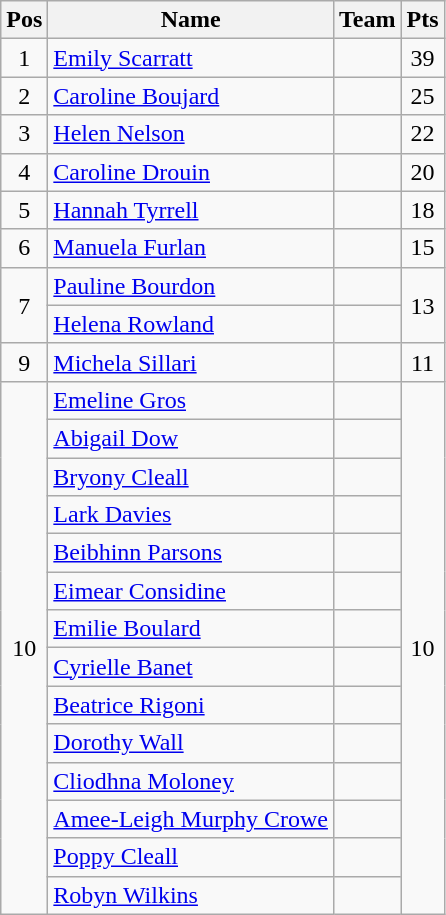<table class="wikitable" style="text-align:center">
<tr>
<th>Pos</th>
<th>Name</th>
<th>Team</th>
<th>Pts</th>
</tr>
<tr>
<td>1</td>
<td align="left"><a href='#'>Emily Scarratt</a></td>
<td align="left"></td>
<td>39</td>
</tr>
<tr>
<td>2</td>
<td align="left"><a href='#'>Caroline Boujard</a></td>
<td align="left"></td>
<td>25</td>
</tr>
<tr>
<td>3</td>
<td align="left"><a href='#'>Helen Nelson</a></td>
<td align="left"></td>
<td>22</td>
</tr>
<tr>
<td>4</td>
<td align="left"><a href='#'>Caroline Drouin</a></td>
<td align="left"></td>
<td>20</td>
</tr>
<tr>
<td>5</td>
<td align="left"><a href='#'>Hannah Tyrrell</a></td>
<td align="left"></td>
<td>18</td>
</tr>
<tr>
<td>6</td>
<td align="left"><a href='#'>Manuela Furlan</a></td>
<td align="left"></td>
<td>15</td>
</tr>
<tr>
<td rowspan=2>7</td>
<td align="left"><a href='#'>Pauline Bourdon</a></td>
<td align="left"></td>
<td rowspan=2>13</td>
</tr>
<tr>
<td align="left"><a href='#'>Helena Rowland</a></td>
<td align="left"></td>
</tr>
<tr>
<td>9</td>
<td align="left"><a href='#'>Michela Sillari</a></td>
<td align="left"></td>
<td>11</td>
</tr>
<tr>
<td rowspan=14>10</td>
<td align="left"><a href='#'>Emeline Gros</a></td>
<td align="left"></td>
<td rowspan=14>10</td>
</tr>
<tr>
<td align="left"><a href='#'>Abigail Dow</a></td>
<td align="left"></td>
</tr>
<tr>
<td align="left"><a href='#'>Bryony Cleall</a></td>
<td align="left"></td>
</tr>
<tr>
<td align="left"><a href='#'>Lark Davies</a></td>
<td align="left"></td>
</tr>
<tr>
<td align="left"><a href='#'>Beibhinn Parsons</a></td>
<td align="left"></td>
</tr>
<tr>
<td align="left"><a href='#'>Eimear Considine</a></td>
<td align="left"></td>
</tr>
<tr>
<td align="left"><a href='#'>Emilie Boulard</a></td>
<td align="left"></td>
</tr>
<tr>
<td align="left"><a href='#'>Cyrielle Banet</a></td>
<td align="left"></td>
</tr>
<tr>
<td align="left"><a href='#'>Beatrice Rigoni</a></td>
<td align="left"></td>
</tr>
<tr>
<td align="left"><a href='#'>Dorothy Wall</a></td>
<td align="left"></td>
</tr>
<tr>
<td align="left"><a href='#'>Cliodhna Moloney</a></td>
<td align="left"></td>
</tr>
<tr>
<td align="left"><a href='#'>Amee-Leigh Murphy Crowe</a></td>
<td align="left"></td>
</tr>
<tr>
<td align="left"><a href='#'>Poppy Cleall</a></td>
<td align="left"></td>
</tr>
<tr>
<td align="left"><a href='#'>Robyn Wilkins</a></td>
<td align="left"><br></td>
</tr>
</table>
